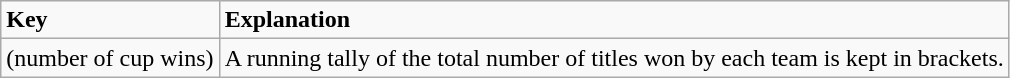<table class="wikitable">
<tr>
<td><strong>Key</strong></td>
<td><strong>Explanation</strong></td>
</tr>
<tr>
<td align="center">(number of cup wins)</td>
<td>A running tally of the total number of titles won by each team is kept in brackets.</td>
</tr>
</table>
